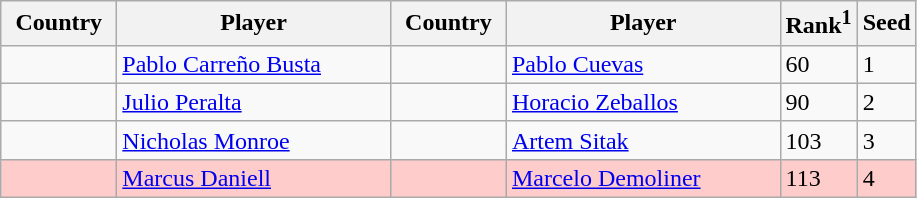<table class="sortable wikitable">
<tr>
<th width="70">Country</th>
<th width="175">Player</th>
<th width="70">Country</th>
<th width="175">Player</th>
<th>Rank<sup>1</sup></th>
<th>Seed</th>
</tr>
<tr>
<td></td>
<td><a href='#'>Pablo Carreño Busta</a></td>
<td></td>
<td><a href='#'>Pablo Cuevas</a></td>
<td>60</td>
<td>1</td>
</tr>
<tr>
<td></td>
<td><a href='#'>Julio Peralta</a></td>
<td></td>
<td><a href='#'>Horacio Zeballos</a></td>
<td>90</td>
<td>2</td>
</tr>
<tr>
<td></td>
<td><a href='#'>Nicholas Monroe</a></td>
<td></td>
<td><a href='#'>Artem Sitak</a></td>
<td>103</td>
<td>3</td>
</tr>
<tr style="background:#fcc;">
<td></td>
<td><a href='#'>Marcus Daniell</a></td>
<td></td>
<td><a href='#'>Marcelo Demoliner</a></td>
<td>113</td>
<td>4</td>
</tr>
</table>
